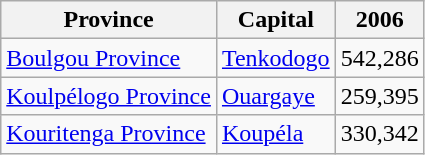<table class="wikitable floatleft" | style="clear:left;">
<tr>
<th>Province</th>
<th>Capital</th>
<th>2006</th>
</tr>
<tr>
<td><a href='#'>Boulgou Province</a></td>
<td><a href='#'>Tenkodogo</a></td>
<td>542,286</td>
</tr>
<tr>
<td><a href='#'>Koulpélogo Province</a></td>
<td><a href='#'>Ouargaye</a></td>
<td>259,395</td>
</tr>
<tr>
<td><a href='#'>Kouritenga Province</a></td>
<td><a href='#'>Koupéla</a></td>
<td>330,342</td>
</tr>
</table>
